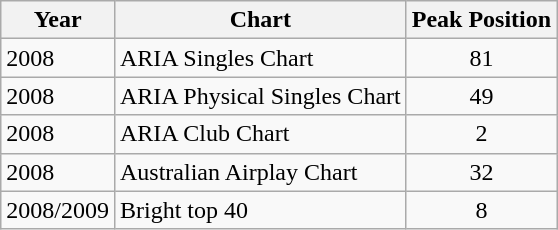<table class="wikitable">
<tr>
<th>Year</th>
<th>Chart</th>
<th>Peak Position</th>
</tr>
<tr>
<td>2008</td>
<td>ARIA Singles Chart</td>
<td style="text-align:center;">81</td>
</tr>
<tr>
<td>2008</td>
<td>ARIA Physical Singles Chart</td>
<td style="text-align:center;">49</td>
</tr>
<tr>
<td>2008</td>
<td>ARIA Club Chart</td>
<td style="text-align:center;">2</td>
</tr>
<tr>
<td>2008</td>
<td>Australian Airplay Chart</td>
<td style="text-align:center;">32</td>
</tr>
<tr>
<td>2008/2009</td>
<td>Bright top 40</td>
<td style="text-align:center;">8</td>
</tr>
</table>
